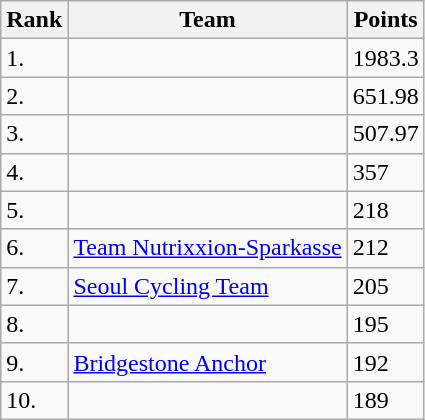<table class="wikitable sortable">
<tr>
<th>Rank</th>
<th>Team</th>
<th>Points</th>
</tr>
<tr>
<td>1.</td>
<td></td>
<td>1983.3</td>
</tr>
<tr>
<td>2.</td>
<td></td>
<td>651.98</td>
</tr>
<tr>
<td>3.</td>
<td></td>
<td>507.97</td>
</tr>
<tr>
<td>4.</td>
<td></td>
<td>357</td>
</tr>
<tr>
<td>5.</td>
<td></td>
<td>218</td>
</tr>
<tr>
<td>6.</td>
<td><a href='#'>Team Nutrixxion-Sparkasse</a></td>
<td>212</td>
</tr>
<tr>
<td>7.</td>
<td><a href='#'>Seoul Cycling Team</a></td>
<td>205</td>
</tr>
<tr>
<td>8.</td>
<td></td>
<td>195</td>
</tr>
<tr>
<td>9.</td>
<td><a href='#'>Bridgestone Anchor</a></td>
<td>192</td>
</tr>
<tr>
<td>10.</td>
<td></td>
<td>189</td>
</tr>
</table>
